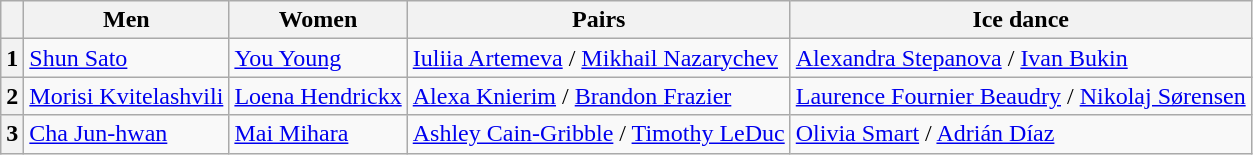<table class="wikitable unsortable" style="text-align:left">
<tr>
<th scope="col"></th>
<th scope="col">Men</th>
<th scope="col">Women</th>
<th scope="col">Pairs</th>
<th scope="col">Ice dance</th>
</tr>
<tr>
<th scope="row">1</th>
<td> <a href='#'>Shun Sato</a></td>
<td> <a href='#'>You Young</a></td>
<td> <a href='#'>Iuliia Artemeva</a> / <a href='#'>Mikhail Nazarychev</a></td>
<td> <a href='#'>Alexandra Stepanova</a> / <a href='#'>Ivan Bukin</a></td>
</tr>
<tr>
<th scope="row">2</th>
<td> <a href='#'>Morisi Kvitelashvili</a></td>
<td> <a href='#'>Loena Hendrickx</a></td>
<td> <a href='#'>Alexa Knierim</a> / <a href='#'>Brandon Frazier</a></td>
<td> <a href='#'>Laurence Fournier  Beaudry</a> / <a href='#'>Nikolaj Sørensen</a></td>
</tr>
<tr>
<th scope="row">3</th>
<td> <a href='#'>Cha Jun-hwan</a></td>
<td> <a href='#'>Mai Mihara</a></td>
<td> <a href='#'>Ashley Cain-Gribble</a> / <a href='#'>Timothy LeDuc</a></td>
<td> <a href='#'>Olivia Smart</a> / <a href='#'>Adrián Díaz</a></td>
</tr>
</table>
